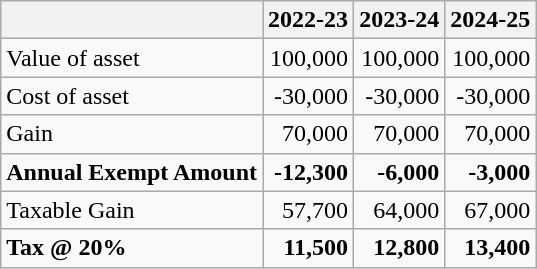<table class="wikitable">
<tr>
<th> </th>
<th>2022-23</th>
<th>2023-24</th>
<th>2024-25</th>
</tr>
<tr>
<td>Value of asset</td>
<td align=right>100,000</td>
<td align=right>100,000</td>
<td align=right>100,000</td>
</tr>
<tr>
<td>Cost of asset</td>
<td align=right>-30,000</td>
<td align=right>-30,000</td>
<td align=right>-30,000</td>
</tr>
<tr>
<td>Gain</td>
<td align=right>70,000</td>
<td align=right>70,000</td>
<td align=right>70,000</td>
</tr>
<tr>
<td><strong>Annual Exempt Amount</strong> </td>
<td align=right><strong>-12,300</strong></td>
<td align=right><strong>-6,000</strong></td>
<td align=right><strong>-3,000</strong></td>
</tr>
<tr>
<td>Taxable Gain</td>
<td align=right>57,700</td>
<td align=right>64,000</td>
<td align=right>67,000</td>
</tr>
<tr>
<td><strong>Tax @ 20%</strong></td>
<td align=right><strong>11,500</strong></td>
<td align=right><strong>12,800</strong></td>
<td align=right><strong>13,400</strong></td>
</tr>
</table>
